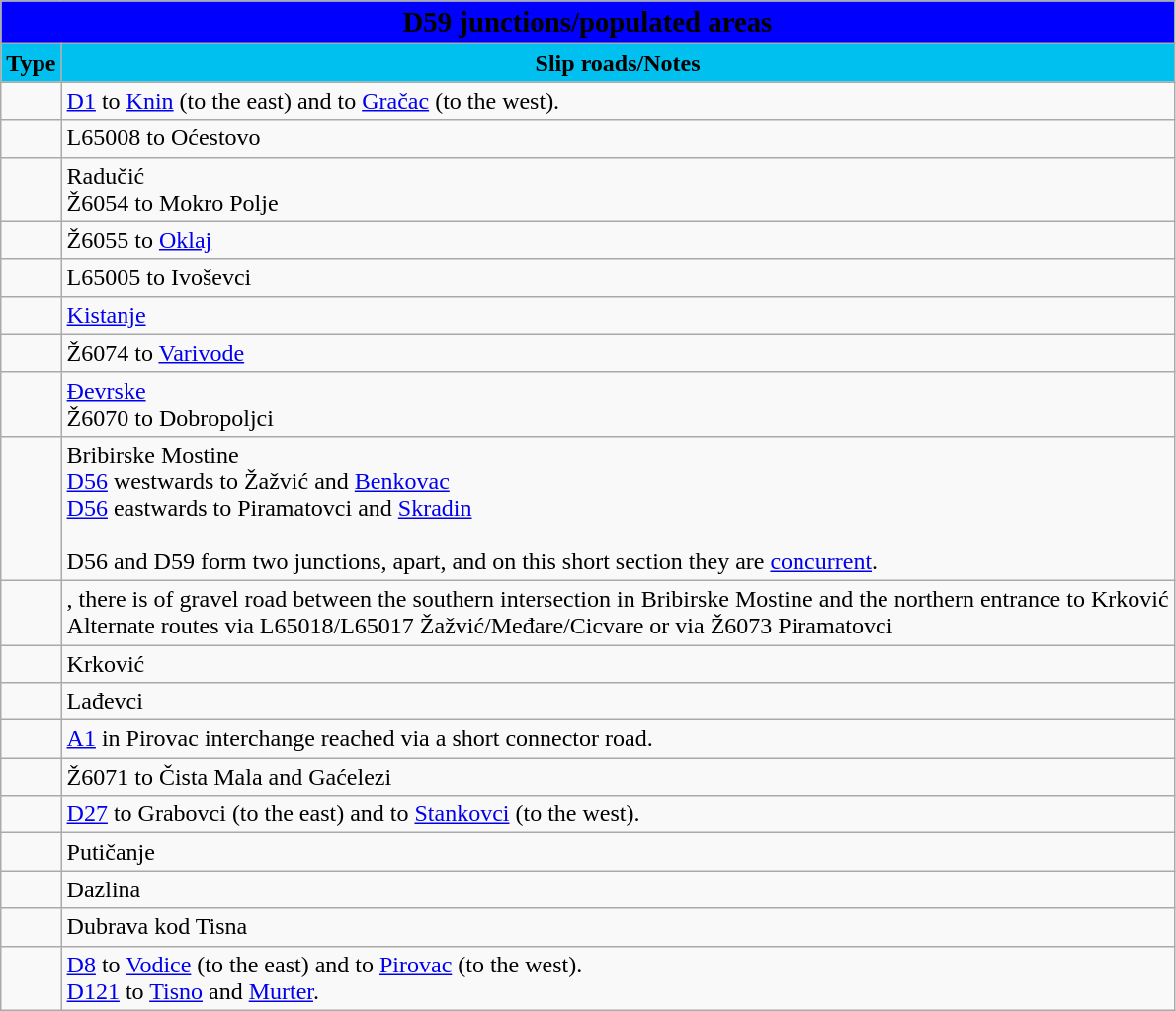<table class="wikitable">
<tr>
<td colspan=2 bgcolor=blue align=center style=margin-top:15><span><big><strong>D59 junctions/populated areas</strong></big></span></td>
</tr>
<tr>
<td align=center bgcolor=00c0f0><strong>Type</strong></td>
<td align=center bgcolor=00c0f0><strong>Slip roads/Notes</strong></td>
</tr>
<tr>
<td></td>
<td> <a href='#'>D1</a> to <a href='#'>Knin</a> (to the east) and to <a href='#'>Gračac</a> (to the west).</td>
</tr>
<tr>
<td></td>
<td>L65008 to Oćestovo</td>
</tr>
<tr>
<td></td>
<td>Radučić<br>Ž6054 to Mokro Polje</td>
</tr>
<tr>
<td></td>
<td>Ž6055 to <a href='#'>Oklaj</a></td>
</tr>
<tr>
<td></td>
<td>L65005 to Ivoševci</td>
</tr>
<tr>
<td></td>
<td><a href='#'>Kistanje</a></td>
</tr>
<tr>
<td></td>
<td>Ž6074 to <a href='#'>Varivode</a></td>
</tr>
<tr>
<td></td>
<td><a href='#'>Đevrske</a><br>Ž6070 to Dobropoljci</td>
</tr>
<tr>
<td></td>
<td>Bribirske Mostine<br> <a href='#'>D56</a> westwards to Žažvić and <a href='#'>Benkovac</a><br> <a href='#'>D56</a> eastwards to Piramatovci and <a href='#'>Skradin</a><br><br>D56 and D59 form two junctions,  apart, and on this short section they are <a href='#'>concurrent</a>.</td>
</tr>
<tr>
<td></td>
<td>, there is  of gravel road between the southern intersection in Bribirske Mostine and the northern entrance to Krković<br>Alternate routes via L65018/L65017 Žažvić/Međare/Cicvare or via Ž6073 Piramatovci</td>
</tr>
<tr>
<td></td>
<td>Krković</td>
</tr>
<tr>
<td></td>
<td>Lađevci</td>
</tr>
<tr>
<td></td>
<td> <a href='#'>A1</a> in Pirovac interchange reached via a short connector road.</td>
</tr>
<tr>
<td></td>
<td>Ž6071 to Čista Mala and Gaćelezi</td>
</tr>
<tr>
<td></td>
<td> <a href='#'>D27</a> to Grabovci (to the east) and to <a href='#'>Stankovci</a> (to the west).</td>
</tr>
<tr>
<td></td>
<td>Putičanje</td>
</tr>
<tr>
<td></td>
<td>Dazlina</td>
</tr>
<tr>
<td></td>
<td>Dubrava kod Tisna</td>
</tr>
<tr>
<td></td>
<td> <a href='#'>D8</a> to <a href='#'>Vodice</a> (to the east) and to <a href='#'>Pirovac</a> (to the west).<br> <a href='#'>D121</a> to <a href='#'>Tisno</a> and <a href='#'>Murter</a>.</td>
</tr>
</table>
